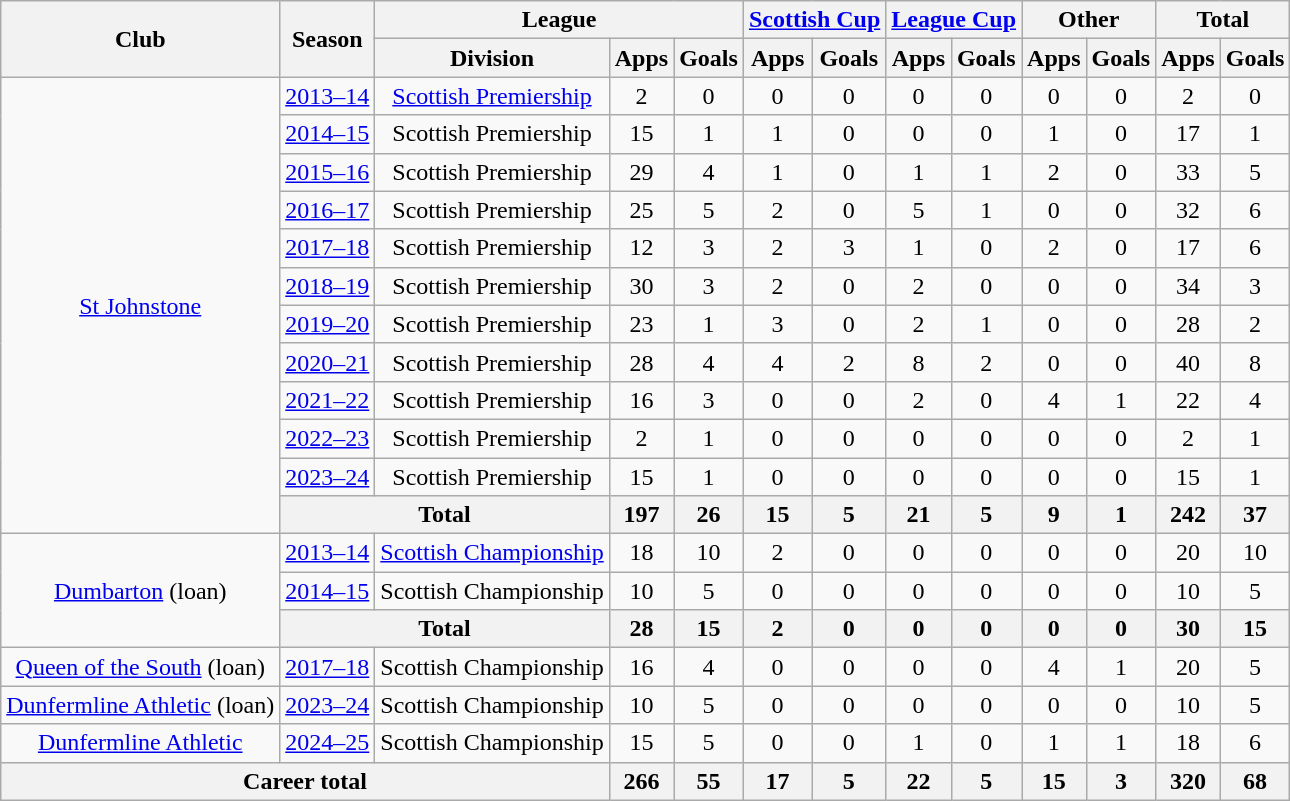<table class="wikitable" style="text-align: center;">
<tr>
<th rowspan="2">Club</th>
<th rowspan="2">Season</th>
<th colspan="3">League</th>
<th colspan="2"><a href='#'>Scottish Cup</a></th>
<th colspan="2"><a href='#'>League Cup</a></th>
<th colspan="2">Other</th>
<th colspan="2">Total</th>
</tr>
<tr>
<th>Division</th>
<th>Apps</th>
<th>Goals</th>
<th>Apps</th>
<th>Goals</th>
<th>Apps</th>
<th>Goals</th>
<th>Apps</th>
<th>Goals</th>
<th>Apps</th>
<th>Goals</th>
</tr>
<tr>
<td rowspan="12"><a href='#'>St Johnstone</a></td>
<td><a href='#'>2013–14</a></td>
<td><a href='#'>Scottish Premiership</a></td>
<td>2</td>
<td>0</td>
<td>0</td>
<td>0</td>
<td>0</td>
<td>0</td>
<td>0</td>
<td>0</td>
<td>2</td>
<td>0</td>
</tr>
<tr>
<td><a href='#'>2014–15</a></td>
<td>Scottish Premiership</td>
<td>15</td>
<td>1</td>
<td>1</td>
<td>0</td>
<td>0</td>
<td>0</td>
<td>1</td>
<td>0</td>
<td>17</td>
<td>1</td>
</tr>
<tr>
<td><a href='#'>2015–16</a></td>
<td>Scottish Premiership</td>
<td>29</td>
<td>4</td>
<td>1</td>
<td>0</td>
<td>1</td>
<td>1</td>
<td>2</td>
<td>0</td>
<td>33</td>
<td>5</td>
</tr>
<tr>
<td><a href='#'>2016–17</a></td>
<td>Scottish Premiership</td>
<td>25</td>
<td>5</td>
<td>2</td>
<td>0</td>
<td>5</td>
<td>1</td>
<td>0</td>
<td>0</td>
<td>32</td>
<td>6</td>
</tr>
<tr>
<td><a href='#'>2017–18</a></td>
<td>Scottish Premiership</td>
<td>12</td>
<td>3</td>
<td>2</td>
<td>3</td>
<td>1</td>
<td>0</td>
<td>2</td>
<td>0</td>
<td>17</td>
<td>6</td>
</tr>
<tr>
<td><a href='#'>2018–19</a></td>
<td>Scottish Premiership</td>
<td>30</td>
<td>3</td>
<td>2</td>
<td>0</td>
<td>2</td>
<td>0</td>
<td>0</td>
<td>0</td>
<td>34</td>
<td>3</td>
</tr>
<tr>
<td><a href='#'>2019–20</a></td>
<td>Scottish Premiership</td>
<td>23</td>
<td>1</td>
<td>3</td>
<td>0</td>
<td>2</td>
<td>1</td>
<td>0</td>
<td>0</td>
<td>28</td>
<td>2</td>
</tr>
<tr>
<td><a href='#'>2020–21</a></td>
<td>Scottish Premiership</td>
<td>28</td>
<td>4</td>
<td>4</td>
<td>2</td>
<td>8</td>
<td>2</td>
<td>0</td>
<td>0</td>
<td>40</td>
<td>8</td>
</tr>
<tr>
<td><a href='#'>2021–22</a></td>
<td>Scottish Premiership</td>
<td>16</td>
<td>3</td>
<td>0</td>
<td>0</td>
<td>2</td>
<td>0</td>
<td>4</td>
<td>1</td>
<td>22</td>
<td>4</td>
</tr>
<tr>
<td><a href='#'>2022–23</a></td>
<td>Scottish Premiership</td>
<td>2</td>
<td>1</td>
<td>0</td>
<td>0</td>
<td>0</td>
<td>0</td>
<td>0</td>
<td>0</td>
<td>2</td>
<td>1</td>
</tr>
<tr>
<td><a href='#'>2023–24</a></td>
<td>Scottish Premiership</td>
<td>15</td>
<td>1</td>
<td>0</td>
<td>0</td>
<td>0</td>
<td>0</td>
<td>0</td>
<td>0</td>
<td>15</td>
<td>1</td>
</tr>
<tr>
<th colspan=2>Total</th>
<th>197</th>
<th>26</th>
<th>15</th>
<th>5</th>
<th>21</th>
<th>5</th>
<th>9</th>
<th>1</th>
<th>242</th>
<th>37</th>
</tr>
<tr>
<td rowspan="3"><a href='#'>Dumbarton</a> (loan)</td>
<td><a href='#'>2013–14</a></td>
<td><a href='#'>Scottish Championship</a></td>
<td>18</td>
<td>10</td>
<td>2</td>
<td>0</td>
<td>0</td>
<td>0</td>
<td>0</td>
<td>0</td>
<td>20</td>
<td>10</td>
</tr>
<tr>
<td><a href='#'>2014–15</a></td>
<td>Scottish Championship</td>
<td>10</td>
<td>5</td>
<td>0</td>
<td>0</td>
<td>0</td>
<td>0</td>
<td>0</td>
<td>0</td>
<td>10</td>
<td>5</td>
</tr>
<tr>
<th colspan="2">Total</th>
<th>28</th>
<th>15</th>
<th>2</th>
<th>0</th>
<th>0</th>
<th>0</th>
<th>0</th>
<th>0</th>
<th>30</th>
<th>15</th>
</tr>
<tr>
<td><a href='#'>Queen of the South</a> (loan)</td>
<td><a href='#'>2017–18</a></td>
<td>Scottish Championship</td>
<td>16</td>
<td>4</td>
<td>0</td>
<td>0</td>
<td>0</td>
<td>0</td>
<td>4</td>
<td>1</td>
<td>20</td>
<td>5</td>
</tr>
<tr>
<td><a href='#'>Dunfermline Athletic</a> (loan)</td>
<td><a href='#'>2023–24</a></td>
<td>Scottish Championship</td>
<td>10</td>
<td>5</td>
<td>0</td>
<td>0</td>
<td>0</td>
<td>0</td>
<td>0</td>
<td>0</td>
<td>10</td>
<td>5</td>
</tr>
<tr>
<td><a href='#'>Dunfermline Athletic</a></td>
<td><a href='#'>2024–25</a></td>
<td>Scottish Championship</td>
<td>15</td>
<td>5</td>
<td>0</td>
<td>0</td>
<td>1</td>
<td>0</td>
<td>1</td>
<td>1</td>
<td>18</td>
<td>6</td>
</tr>
<tr>
<th colspan="3">Career total</th>
<th>266</th>
<th>55</th>
<th>17</th>
<th>5</th>
<th>22</th>
<th>5</th>
<th>15</th>
<th>3</th>
<th>320</th>
<th>68</th>
</tr>
</table>
